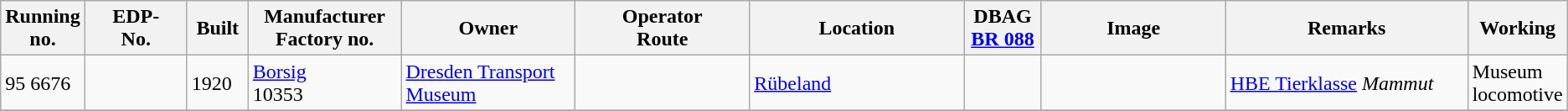<table class="wikitable" style="width="100%"; border:solid 1px #AAAAAA; background:#e3e3e3;">
<tr>
<th width="5%">Running<br>no.</th>
<th width="7%">EDP-<br>No.</th>
<th width="4%">Built</th>
<th width="10%">Manufacturer<br>Factory no.</th>
<th width="12%">Owner</th>
<th width="12%">Operator<br>Route</th>
<th width="15%">Location</th>
<th width="5%">DBAG<br><a href='#'>BR 088</a></th>
<th width="13%">Image</th>
<th width="20%">Remarks</th>
<th width="8%">Working</th>
</tr>
<tr>
<td>95 6676</td>
<td></td>
<td>1920</td>
<td><a href='#'>Borsig</a><br>10353</td>
<td><a href='#'>Dresden Transport Museum</a></td>
<td></td>
<td><a href='#'>Rübeland</a></td>
<td></td>
<td></td>
<td><a href='#'>HBE Tierklasse</a> <em>Mammut</em></td>
<td>Museum locomotive</td>
</tr>
<tr>
</tr>
</table>
